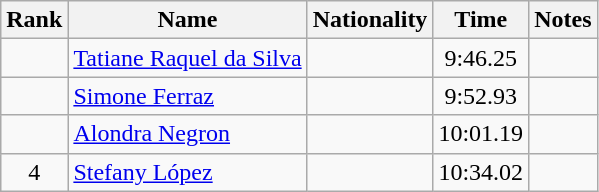<table class="wikitable sortable" style="text-align:center">
<tr>
<th>Rank</th>
<th>Name</th>
<th>Nationality</th>
<th>Time</th>
<th>Notes</th>
</tr>
<tr>
<td></td>
<td align=left><a href='#'>Tatiane Raquel da Silva</a></td>
<td align=left></td>
<td>9:46.25</td>
<td></td>
</tr>
<tr>
<td></td>
<td align=left><a href='#'>Simone Ferraz</a></td>
<td align=left></td>
<td>9:52.93</td>
<td></td>
</tr>
<tr>
<td></td>
<td align=left><a href='#'>Alondra Negron</a></td>
<td align=left></td>
<td>10:01.19</td>
<td></td>
</tr>
<tr>
<td>4</td>
<td align=left><a href='#'>Stefany López</a></td>
<td align=left></td>
<td>10:34.02</td>
<td></td>
</tr>
</table>
